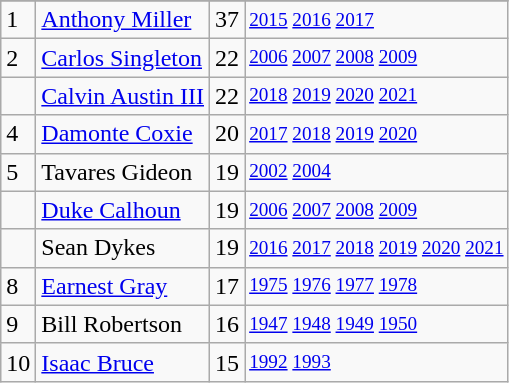<table class="wikitable">
<tr>
</tr>
<tr>
<td>1</td>
<td><a href='#'>Anthony Miller</a></td>
<td>37</td>
<td style="font-size:80%;"><a href='#'>2015</a> <a href='#'>2016</a> <a href='#'>2017</a></td>
</tr>
<tr>
<td>2</td>
<td><a href='#'>Carlos Singleton</a></td>
<td>22</td>
<td style="font-size:80%;"><a href='#'>2006</a> <a href='#'>2007</a> <a href='#'>2008</a> <a href='#'>2009</a></td>
</tr>
<tr>
<td></td>
<td><a href='#'>Calvin Austin III</a></td>
<td>22</td>
<td style="font-size:80%;"><a href='#'>2018</a> <a href='#'>2019</a> <a href='#'>2020</a> <a href='#'>2021</a></td>
</tr>
<tr>
<td>4</td>
<td><a href='#'>Damonte Coxie</a></td>
<td>20</td>
<td style="font-size:80%;"><a href='#'>2017</a> <a href='#'>2018</a> <a href='#'>2019</a> <a href='#'>2020</a></td>
</tr>
<tr>
<td>5</td>
<td>Tavares Gideon</td>
<td>19</td>
<td style="font-size:80%;"><a href='#'>2002</a> <a href='#'>2004</a></td>
</tr>
<tr>
<td></td>
<td><a href='#'>Duke Calhoun</a></td>
<td>19</td>
<td style="font-size:80%;"><a href='#'>2006</a> <a href='#'>2007</a> <a href='#'>2008</a> <a href='#'>2009</a></td>
</tr>
<tr>
<td></td>
<td>Sean Dykes</td>
<td>19</td>
<td style="font-size:80%;"><a href='#'>2016</a> <a href='#'>2017</a> <a href='#'>2018</a> <a href='#'>2019</a> <a href='#'>2020</a> <a href='#'>2021</a></td>
</tr>
<tr>
<td>8</td>
<td><a href='#'>Earnest Gray</a></td>
<td>17</td>
<td style="font-size:80%;"><a href='#'>1975</a> <a href='#'>1976</a> <a href='#'>1977</a> <a href='#'>1978</a></td>
</tr>
<tr>
<td>9</td>
<td>Bill Robertson</td>
<td>16</td>
<td style="font-size:80%;"><a href='#'>1947</a> <a href='#'>1948</a> <a href='#'>1949</a> <a href='#'>1950</a></td>
</tr>
<tr>
<td>10</td>
<td><a href='#'>Isaac Bruce</a></td>
<td>15</td>
<td style="font-size:80%;"><a href='#'>1992</a> <a href='#'>1993</a></td>
</tr>
</table>
